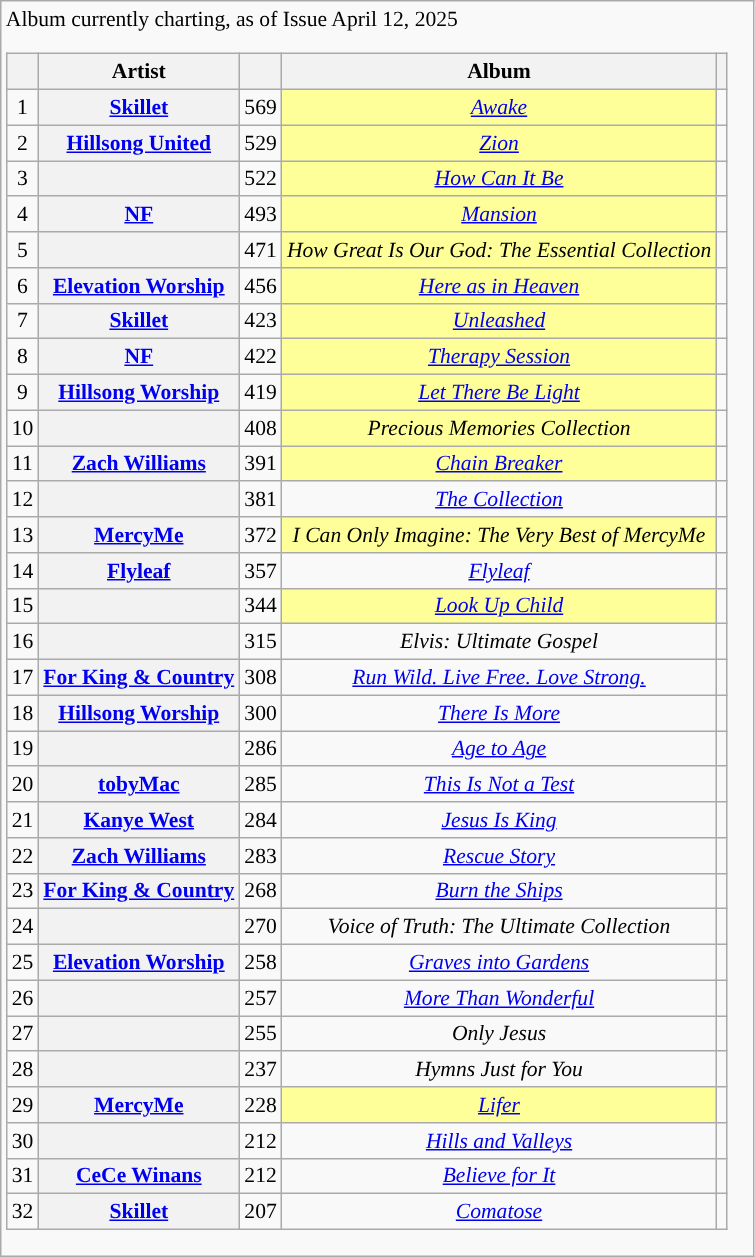<table class="wikitable plainrowheaders" style="font-size:90%;">
<tr>
<td>Album currently charting, as of Issue April 12, 2025<br><table class="wikitable sortable plainrowheaders" border="1" style="text-align: center;">
<tr>
<th scope=col></th>
<th scope=col>Artist</th>
<th scope=col></th>
<th scope=col>Album</th>
<th scope=col class="unsortable"></th>
</tr>
<tr>
<td>1</td>
<th scope="row"><a href='#'>Skillet</a></th>
<td>569</td>
<td style="background-color:#FFFF99"><em><a href='#'>Awake</a></em> </td>
<td style="text-align: center;"></td>
</tr>
<tr>
<td>2</td>
<th scope="row"><a href='#'>Hillsong United</a></th>
<td>529</td>
<td style="background-color:#FFFF99"><em><a href='#'>Zion</a></em> </td>
<td style="text-align: center;"></td>
</tr>
<tr>
<td>3</td>
<th scope="row"></th>
<td>522</td>
<td style="background-color:#FFFF99"><em><a href='#'>How Can It Be</a></em> </td>
<td style="text-align: center;"></td>
</tr>
<tr>
<td>4</td>
<th scope="row"><a href='#'>NF</a></th>
<td>493</td>
<td style="background-color:#FFFF99"><em><a href='#'>Mansion</a></em> </td>
<td style="text-align: center;"></td>
</tr>
<tr>
<td>5</td>
<th scope="row"></th>
<td>471</td>
<td style="background-color:#FFFF99"><em>How Great Is Our God: The Essential Collection</em> </td>
<td style="text-align: center;"></td>
</tr>
<tr>
<td>6</td>
<th scope="row"><a href='#'>Elevation Worship</a></th>
<td>456</td>
<td style="background-color:#FFFF99"><em><a href='#'>Here as in Heaven</a></em> </td>
<td style="text-align: center;"></td>
</tr>
<tr>
<td>7</td>
<th scope="row"><a href='#'>Skillet</a></th>
<td>423</td>
<td style="background-color:#FFFF99"><em><a href='#'>Unleashed</a></em> </td>
<td style="text-align:center;"></td>
</tr>
<tr>
<td>8</td>
<th scope="row"><a href='#'>NF</a></th>
<td>422</td>
<td style="background-color:#FFFF99"><em><a href='#'>Therapy Session</a></em> </td>
<td style="text-align:center;"></td>
</tr>
<tr>
<td>9</td>
<th scope="row"><a href='#'>Hillsong Worship</a></th>
<td>419</td>
<td style="background-color:#FFFF99"><em><a href='#'>Let There Be Light</a></em> </td>
<td style="text-align:center;"></td>
</tr>
<tr>
<td>10</td>
<th scope="row"></th>
<td>408</td>
<td style="background-color:#FFFF99"><em>Precious Memories Collection</em> </td>
<td style="text-align: center;"></td>
</tr>
<tr>
<td>11</td>
<th scope="row"><a href='#'>Zach Williams</a></th>
<td>391</td>
<td style="background-color:#FFFF99"><em><a href='#'>Chain Breaker</a></em> </td>
<td style="text-align:center;"></td>
</tr>
<tr>
<td>12</td>
<th scope="row"></th>
<td>381</td>
<td><em><a href='#'>The Collection</a></em></td>
<td style="text-align: center;"></td>
</tr>
<tr>
<td>13</td>
<th scope="row"><a href='#'>MercyMe</a></th>
<td>372</td>
<td style="background-color:#FFFF99"><em>I Can Only Imagine: The Very Best of MercyMe</em></td>
<td style="text-align: center;"></td>
</tr>
<tr>
<td>14</td>
<th scope="row"><a href='#'>Flyleaf</a></th>
<td>357</td>
<td><em><a href='#'>Flyleaf</a></em></td>
<td style="text-align:center;"></td>
</tr>
<tr>
<td>15</td>
<th scope="row"></th>
<td>344</td>
<td style="background-color:#FFFF99"><em><a href='#'>Look Up Child</a></em></td>
<td style="text-align: center;"></td>
</tr>
<tr>
<td>16</td>
<th scope="row"></th>
<td>315</td>
<td><em>Elvis: Ultimate Gospel</em></td>
<td style="text-align: center;"></td>
</tr>
<tr>
<td>17</td>
<th scope="row"><a href='#'>For King & Country</a></th>
<td>308</td>
<td><em><a href='#'>Run Wild. Live Free. Love Strong.</a></em></td>
<td style="text-align: center;"></td>
</tr>
<tr>
<td>18</td>
<th scope="row"><a href='#'>Hillsong Worship</a></th>
<td>300</td>
<td><em><a href='#'>There Is More</a></em></td>
<td style="text-align:center;"></td>
</tr>
<tr>
<td>19</td>
<th scope="row"></th>
<td>286</td>
<td><em><a href='#'>Age to Age</a></em></td>
<td style="text-align: center;"></td>
</tr>
<tr>
<td>20</td>
<th scope="row"><a href='#'>tobyMac</a></th>
<td>285</td>
<td><em><a href='#'>This Is Not a Test</a></em></td>
<td style="text-align: center;"></td>
</tr>
<tr>
<td>21</td>
<th scope="row"><a href='#'>Kanye West</a></th>
<td>284</td>
<td><em><a href='#'>Jesus Is King</a></em></td>
<td style="text-align:center;"></td>
</tr>
<tr>
<td>22</td>
<th scope="row"><a href='#'>Zach Williams</a></th>
<td>283</td>
<td><em><a href='#'>Rescue Story</a></em></td>
<td style="text-align:center;"></td>
</tr>
<tr>
<td>23</td>
<th scope="row"><a href='#'>For King & Country</a></th>
<td>268</td>
<td><em><a href='#'>Burn the Ships</a></em></td>
<td style="text-align:center;"></td>
</tr>
<tr>
<td>24</td>
<th scope="row"></th>
<td>270</td>
<td><em>Voice of Truth: The Ultimate Collection</em></td>
<td style="text-align:center;"></td>
</tr>
<tr>
<td>25</td>
<th scope="row"><a href='#'>Elevation Worship</a></th>
<td>258</td>
<td><em><a href='#'>Graves into Gardens</a></em></td>
<td style="text-align:center;"></td>
</tr>
<tr>
<td>26</td>
<th scope="row"></th>
<td>257</td>
<td><em><a href='#'>More Than Wonderful</a></em></td>
<td style="text-align: center;"></td>
</tr>
<tr>
<td>27</td>
<th scope="row"></th>
<td>255</td>
<td><em>Only Jesus</em></td>
<td style="text-align:center;"></td>
</tr>
<tr>
<td>28</td>
<th scope="row"></th>
<td>237</td>
<td><em>Hymns Just for You</em></td>
<td style="text-align: center;"></td>
</tr>
<tr>
<td>29</td>
<th scope="row"><a href='#'>MercyMe</a></th>
<td>228</td>
<td style="background-color:#FFFF99"><em><a href='#'>Lifer</a></em> </td>
<td style="text-align: center;"></td>
</tr>
<tr>
<td>30</td>
<th scope="row"></th>
<td>212</td>
<td><em><a href='#'>Hills and Valleys</a></em></td>
<td style="text-align:center;"></td>
</tr>
<tr>
<td>31</td>
<th scope="row"><a href='#'>CeCe Winans</a></th>
<td>212</td>
<td><em><a href='#'>Believe for It</a></em></td>
<td style="text-align:center;"></td>
</tr>
<tr>
<td>32</td>
<th scope="row"><a href='#'>Skillet</a></th>
<td>207</td>
<td><em><a href='#'>Comatose</a></em></td>
<td style="text-align: center;"></td>
</tr>
</table>
</td>
</tr>
</table>
